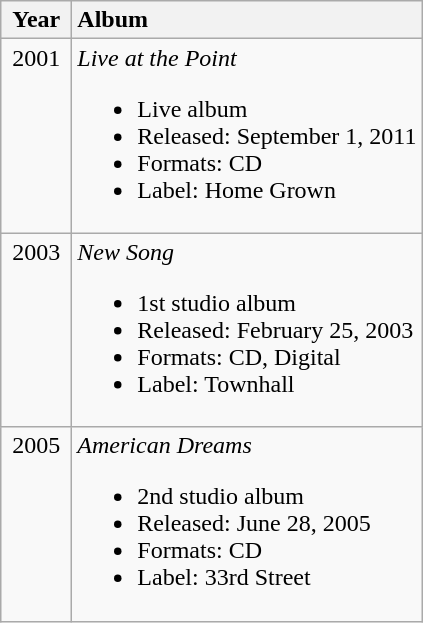<table class="wikitable">
<tr>
<th style="vertical-align:top; text-align:center; width:40px;">Year</th>
<th style="text-align:left; vertical-align:top;">Album</th>
</tr>
<tr>
<td style="text-align:center; vertical-align:top;">2001</td>
<td style="text-align:left; vertical-align:top;"><em>Live at the Point</em><br><div><ul><li>Live album</li><li>Released: September 1, 2011</li><li>Formats: CD</li><li>Label: Home Grown</div></li></ul></td>
</tr>
<tr>
<td style="text-align:center; vertical-align:top;">2003</td>
<td style="text-align:left; vertical-align:top;"><em>New Song</em><br><div><ul><li>1st studio album</li><li>Released: February 25, 2003</li><li>Formats: CD, Digital</li><li>Label: Townhall</div></li></ul></td>
</tr>
<tr>
<td style="text-align:center; vertical-align:top;">2005</td>
<td style="text-align:left; vertical-align:top;"><em>American Dreams</em><br><div><ul><li>2nd studio album</li><li>Released: June 28, 2005</li><li>Formats: CD</li><li>Label: 33rd Street</div></li></ul></td>
</tr>
</table>
